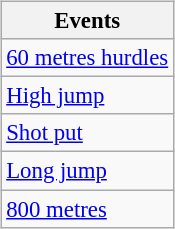<table class=wikitable style="font-size:95%" align=right>
<tr>
<th>Events</th>
</tr>
<tr>
<td><a href='#'>60 metres hurdles</a></td>
</tr>
<tr>
<td><a href='#'>High jump</a></td>
</tr>
<tr>
<td><a href='#'>Shot put</a></td>
</tr>
<tr>
<td><a href='#'>Long jump</a></td>
</tr>
<tr>
<td><a href='#'>800 metres</a></td>
</tr>
</table>
